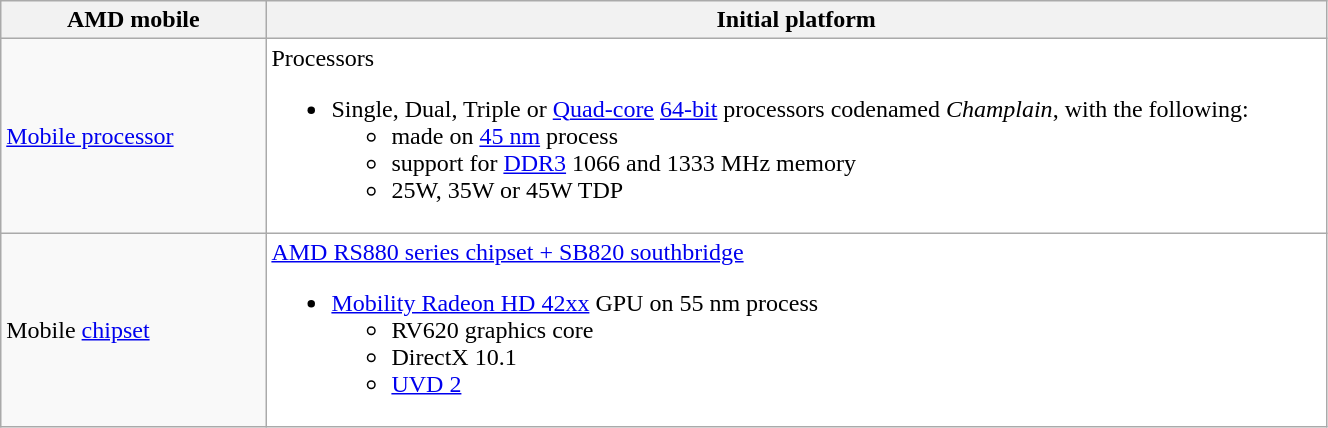<table class="wikitable" width="70%">
<tr>
<th width="20%">AMD mobile</th>
<th>Initial platform</th>
</tr>
<tr>
<td><a href='#'>Mobile processor</a></td>
<td style="background:white">Processors<br><ul><li>Single, Dual, Triple or <a href='#'>Quad-core</a> <a href='#'>64-bit</a> processors codenamed <em>Champlain</em>, with the following:<ul><li>made on <a href='#'>45 nm</a> process</li><li>support for <a href='#'>DDR3</a> 1066 and 1333 MHz memory</li><li>25W, 35W or 45W TDP</li></ul></li></ul></td>
</tr>
<tr>
<td>Mobile <a href='#'>chipset</a></td>
<td style="background:white"><a href='#'>AMD RS880 series chipset + SB820 southbridge</a> <br><ul><li><a href='#'>Mobility Radeon HD 42xx</a> GPU on 55 nm process<ul><li>RV620 graphics core</li><li>DirectX 10.1</li><li><a href='#'>UVD 2</a></li></ul></li></ul></td>
</tr>
</table>
